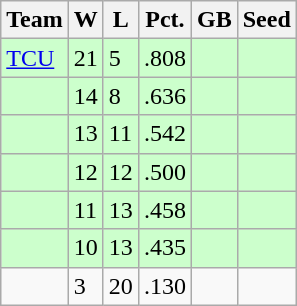<table class=wikitable>
<tr>
<th>Team</th>
<th>W</th>
<th>L</th>
<th>Pct.</th>
<th>GB</th>
<th>Seed</th>
</tr>
<tr bgcolor=#ccffcc>
<td><a href='#'>TCU</a></td>
<td>21</td>
<td>5</td>
<td>.808</td>
<td></td>
<td></td>
</tr>
<tr bgcolor=#ccffcc>
<td></td>
<td>14</td>
<td>8</td>
<td>.636</td>
<td></td>
<td></td>
</tr>
<tr bgcolor=#ccffcc>
<td></td>
<td>13</td>
<td>11</td>
<td>.542</td>
<td></td>
<td></td>
</tr>
<tr bgcolor=#ccffcc>
<td></td>
<td>12</td>
<td>12</td>
<td>.500</td>
<td></td>
<td></td>
</tr>
<tr bgcolor=#ccffcc>
<td></td>
<td>11</td>
<td>13</td>
<td>.458</td>
<td></td>
<td></td>
</tr>
<tr bgcolor=#ccffcc>
<td></td>
<td>10</td>
<td>13</td>
<td>.435</td>
<td></td>
<td></td>
</tr>
<tr>
<td></td>
<td>3</td>
<td>20</td>
<td>.130</td>
<td></td>
<td></td>
</tr>
</table>
